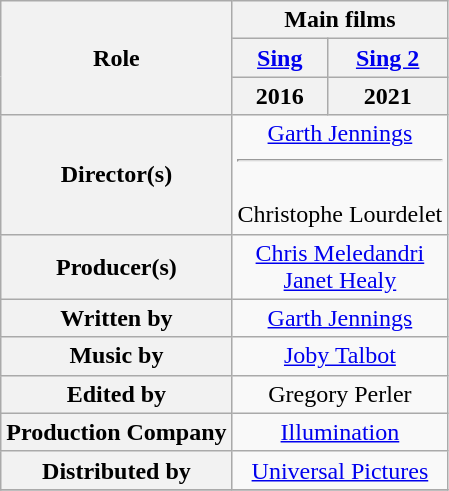<table class="wikitable" style="text-align:center;" "width:100%;">
<tr>
<th rowspan="3">Role</th>
<th colspan="2">Main films</th>
</tr>
<tr>
<th><a href='#'>Sing</a></th>
<th><a href='#'>Sing 2</a></th>
</tr>
<tr>
<th>2016</th>
<th>2021</th>
</tr>
<tr>
<th>Director(s)</th>
<td colspan="2"><a href='#'>Garth Jennings</a><hr><br>Christophe Lourdelet</td>
</tr>
<tr>
<th>Producer(s)</th>
<td colspan="2"><a href='#'>Chris Meledandri</a><br><a href='#'>Janet Healy</a></td>
</tr>
<tr>
<th>Written by</th>
<td colspan="2"><a href='#'>Garth Jennings</a></td>
</tr>
<tr>
<th>Music by</th>
<td colspan="2"><a href='#'>Joby Talbot</a></td>
</tr>
<tr>
<th>Edited by</th>
<td colspan="2">Gregory Perler</td>
</tr>
<tr>
<th>Production Company</th>
<td colspan="2"><a href='#'>Illumination</a></td>
</tr>
<tr>
<th>Distributed by</th>
<td colspan="2"><a href='#'>Universal Pictures</a></td>
</tr>
<tr>
</tr>
</table>
